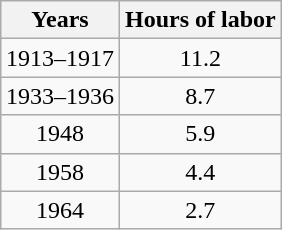<table class="wikitable"  style="text-align:center; float:right;">
<tr>
<th>Years</th>
<th>Hours of labor</th>
</tr>
<tr>
<td>1913–1917</td>
<td>11.2</td>
</tr>
<tr>
<td>1933–1936</td>
<td>8.7</td>
</tr>
<tr>
<td>1948</td>
<td>5.9</td>
</tr>
<tr>
<td>1958</td>
<td>4.4</td>
</tr>
<tr>
<td>1964</td>
<td>2.7</td>
</tr>
</table>
